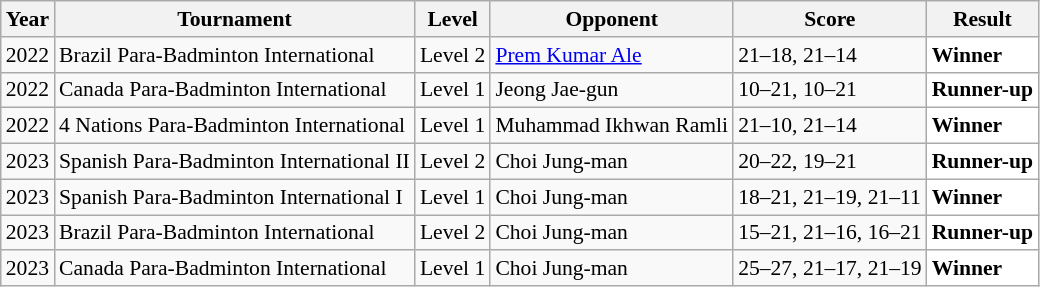<table class="sortable wikitable" style="font-size: 90%;">
<tr>
<th>Year</th>
<th>Tournament</th>
<th>Level</th>
<th>Opponent</th>
<th>Score</th>
<th>Result</th>
</tr>
<tr>
<td align="center">2022</td>
<td align="left">Brazil Para-Badminton International</td>
<td align="left">Level 2</td>
<td align="left"> <a href='#'>Prem Kumar Ale</a></td>
<td align="left">21–18, 21–14</td>
<td style="text-align:left; background:white"> <strong>Winner</strong></td>
</tr>
<tr>
<td align="center">2022</td>
<td align="left">Canada Para-Badminton International</td>
<td align="left">Level 1</td>
<td align="left"> Jeong Jae-gun</td>
<td align="left">10–21, 10–21</td>
<td style="text-align:left; background:white"> <strong>Runner-up</strong></td>
</tr>
<tr>
<td align="center">2022</td>
<td align="left">4 Nations Para-Badminton International</td>
<td align="left">Level 1</td>
<td align="left"> Muhammad Ikhwan Ramli</td>
<td align="left">21–10, 21–14</td>
<td style="text-align:left; background:white"> <strong>Winner</strong></td>
</tr>
<tr>
<td align="center">2023</td>
<td align="left">Spanish Para-Badminton International II</td>
<td align="left">Level 2</td>
<td align="left"> Choi Jung-man</td>
<td align="left">20–22, 19–21</td>
<td style="text-align:left; background:white"> <strong>Runner-up</strong></td>
</tr>
<tr>
<td align="center">2023</td>
<td align="left">Spanish Para-Badminton International I</td>
<td align="left">Level 1</td>
<td align="left"> Choi Jung-man</td>
<td align="left">18–21, 21–19, 21–11</td>
<td style="text-align:left; background:white"> <strong>Winner</strong></td>
</tr>
<tr>
<td align="center">2023</td>
<td align="left">Brazil Para-Badminton International</td>
<td align="left">Level 2</td>
<td align="left"> Choi Jung-man</td>
<td align="left">15–21, 21–16, 16–21</td>
<td style="text-align:left; background:white"> <strong>Runner-up</strong></td>
</tr>
<tr>
<td align="center">2023</td>
<td align="left">Canada Para-Badminton International</td>
<td align="left">Level 1</td>
<td align="left"> Choi Jung-man</td>
<td align="left">25–27, 21–17, 21–19</td>
<td style="text-align:left; background:white"> <strong>Winner</strong></td>
</tr>
</table>
